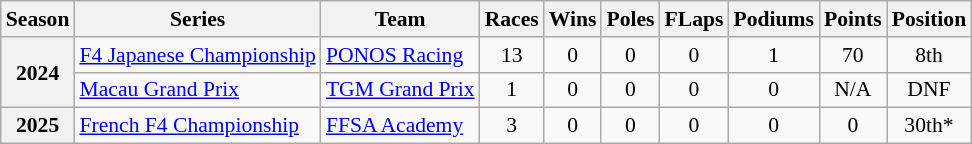<table class="wikitable" style="font-size: 90%; text-align:center">
<tr>
<th>Season</th>
<th>Series</th>
<th>Team</th>
<th>Races</th>
<th>Wins</th>
<th>Poles</th>
<th>FLaps</th>
<th>Podiums</th>
<th>Points</th>
<th>Position</th>
</tr>
<tr>
<th rowspan="2">2024</th>
<td align=left nowrap><a href='#'>F4 Japanese Championship</a></td>
<td align=left><a href='#'>PONOS Racing</a></td>
<td>13</td>
<td>0</td>
<td>0</td>
<td>0</td>
<td>1</td>
<td>70</td>
<td>8th</td>
</tr>
<tr>
<td align=left><a href='#'>Macau Grand Prix</a></td>
<td align=left nowrap><a href='#'>TGM Grand Prix</a></td>
<td>1</td>
<td>0</td>
<td>0</td>
<td>0</td>
<td>0</td>
<td>N/A</td>
<td>DNF</td>
</tr>
<tr>
<th>2025</th>
<td align=left><a href='#'>French F4 Championship</a></td>
<td align=left><a href='#'>FFSA Academy</a></td>
<td>3</td>
<td>0</td>
<td>0</td>
<td>0</td>
<td>0</td>
<td>0</td>
<td>30th*</td>
</tr>
</table>
